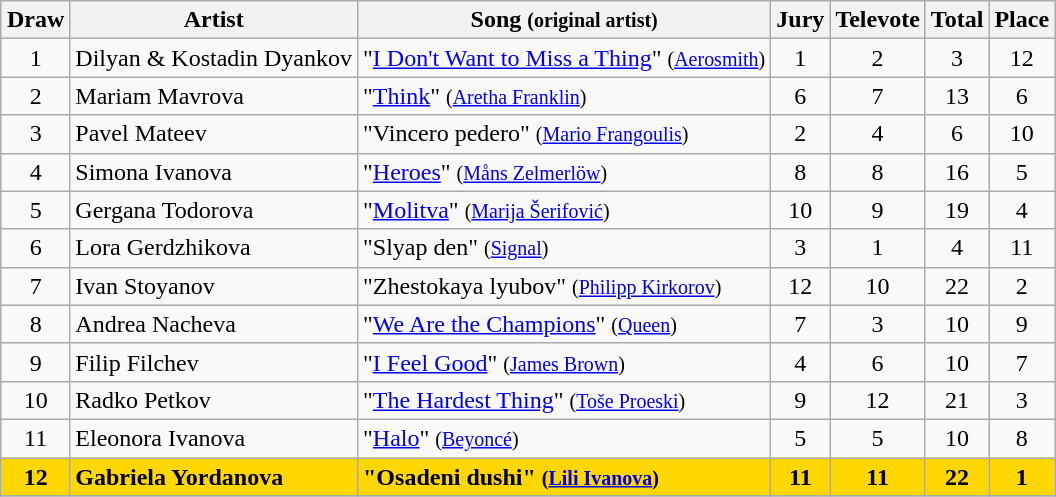<table class="sortable wikitable" style="margin: 1em auto 1em auto; text-align:center;">
<tr>
<th>Draw</th>
<th>Artist</th>
<th>Song <small>(original artist)</small></th>
<th>Jury</th>
<th>Televote</th>
<th>Total</th>
<th>Place</th>
</tr>
<tr>
<td>1</td>
<td align="left">Dilyan & Kostadin Dyankov</td>
<td align="left">"<a href='#'>I Don't Want to Miss a Thing</a>" <small>(<a href='#'>Aerosmith</a>)</small></td>
<td>1</td>
<td>2</td>
<td>3</td>
<td>12</td>
</tr>
<tr>
<td>2</td>
<td align="left">Mariam Mavrova</td>
<td align="left">"<a href='#'>Think</a>" <small>(<a href='#'>Aretha Franklin</a>)</small></td>
<td>6</td>
<td>7</td>
<td>13</td>
<td>6</td>
</tr>
<tr>
<td>3</td>
<td align="left">Pavel Mateev</td>
<td align="left">"Vincero pedero" <small>(<a href='#'>Mario Frangoulis</a>)</small></td>
<td>2</td>
<td>4</td>
<td>6</td>
<td>10</td>
</tr>
<tr>
<td>4</td>
<td align="left">Simona Ivanova</td>
<td align="left">"<a href='#'>Heroes</a>" <small>(<a href='#'>Måns Zelmerlöw</a>)</small></td>
<td>8</td>
<td>8</td>
<td>16</td>
<td>5</td>
</tr>
<tr>
<td>5</td>
<td align="left">Gergana Todorova</td>
<td align="left">"<a href='#'>Molitva</a>" <small>(<a href='#'>Marija Šerifović</a>)</small></td>
<td>10</td>
<td>9</td>
<td>19</td>
<td>4</td>
</tr>
<tr>
<td>6</td>
<td align="left">Lora Gerdzhikova</td>
<td align="left">"Slyap den" <small>(<a href='#'>Signal</a>)</small></td>
<td>3</td>
<td>1</td>
<td>4</td>
<td>11</td>
</tr>
<tr>
<td>7</td>
<td align="left">Ivan Stoyanov</td>
<td align="left">"Zhestokaya lyubov" <small>(<a href='#'>Philipp Kirkorov</a>)</small></td>
<td>12</td>
<td>10</td>
<td>22</td>
<td>2</td>
</tr>
<tr>
<td>8</td>
<td align="left">Andrea Nacheva</td>
<td align="left">"<a href='#'>We Are the Champions</a>" <small>(<a href='#'>Queen</a>)</small></td>
<td>7</td>
<td>3</td>
<td>10</td>
<td>9</td>
</tr>
<tr>
<td>9</td>
<td align="left">Filip Filchev</td>
<td align="left">"<a href='#'>I Feel Good</a>" <small>(<a href='#'>James Brown</a>)</small></td>
<td>4</td>
<td>6</td>
<td>10</td>
<td>7</td>
</tr>
<tr>
<td>10</td>
<td align="left">Radko Petkov</td>
<td align="left">"<a href='#'>The Hardest Thing</a>" <small>(<a href='#'>Toše Proeski</a>)</small></td>
<td>9</td>
<td>12</td>
<td>21</td>
<td>3</td>
</tr>
<tr>
<td>11</td>
<td align="left">Eleonora Ivanova</td>
<td align="left">"<a href='#'>Halo</a>" <small>(<a href='#'>Beyoncé</a>)</small></td>
<td>5</td>
<td>5</td>
<td>10</td>
<td>8</td>
</tr>
<tr style="font-weight: bold; background: gold;">
<td>12</td>
<td align="left">Gabriela Yordanova</td>
<td align="left">"Osadeni dushi" <small>(<a href='#'>Lili Ivanova</a>)</small></td>
<td>11</td>
<td>11</td>
<td>22</td>
<td>1</td>
</tr>
<tr>
</tr>
</table>
